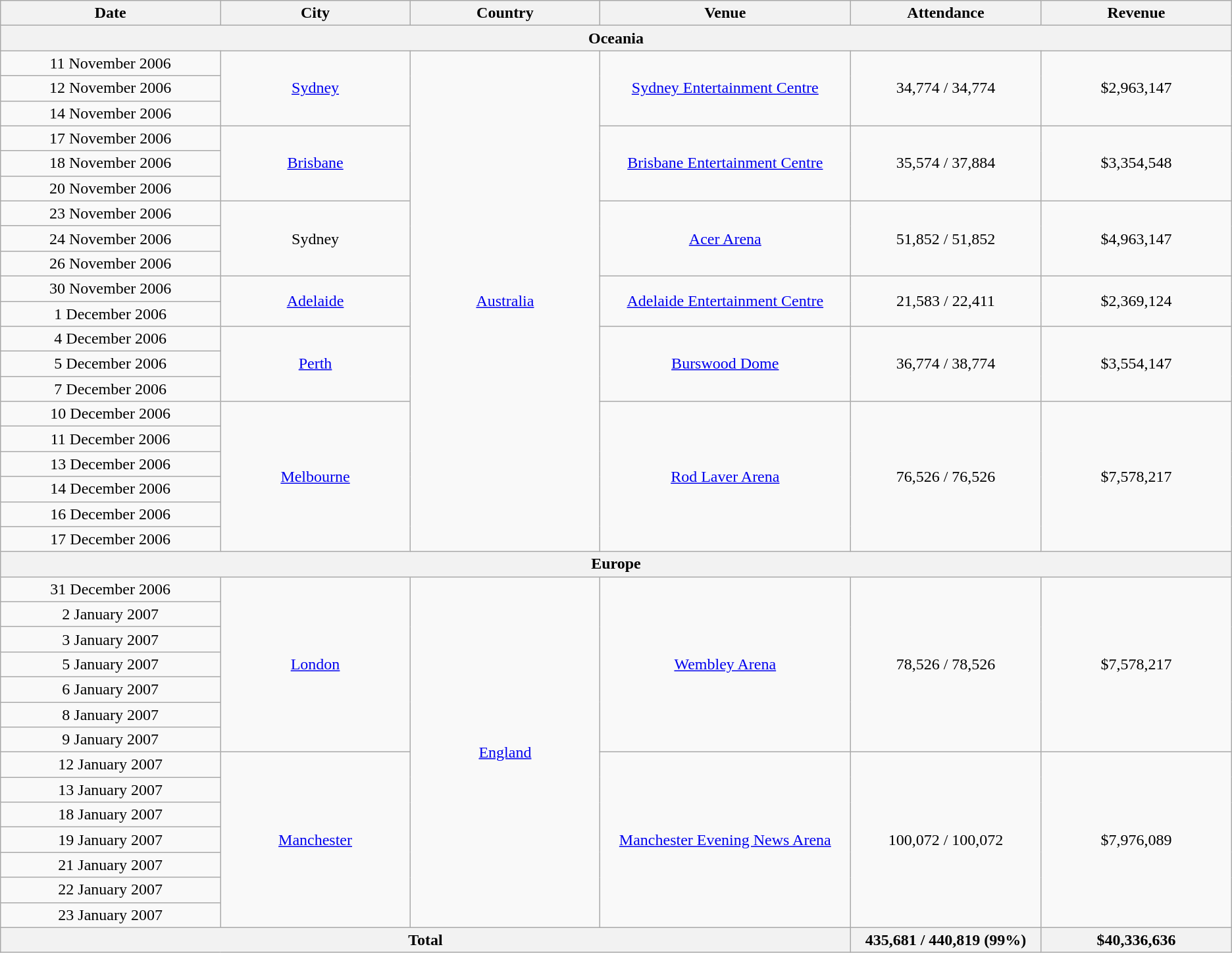<table class="wikitable plainrowheaders" style="text-align:center;">
<tr>
<th scope="col" style="width:14em;">Date</th>
<th scope="col" style="width:12em;">City</th>
<th scope="col" style="width:12em;">Country</th>
<th scope="col" style="width:16em;">Venue</th>
<th scope="col" style="width:12em;">Attendance</th>
<th scope="col" style="width:12em;">Revenue</th>
</tr>
<tr>
<th colspan="6">Oceania</th>
</tr>
<tr>
<td>11 November 2006</td>
<td rowspan="3"><a href='#'>Sydney</a></td>
<td rowspan="20"><a href='#'>Australia</a></td>
<td rowspan="3"><a href='#'>Sydney Entertainment Centre</a></td>
<td rowspan="3">34,774 / 34,774</td>
<td rowspan="3">$2,963,147</td>
</tr>
<tr>
<td>12 November 2006</td>
</tr>
<tr>
<td>14 November 2006</td>
</tr>
<tr>
<td>17 November 2006</td>
<td rowspan="3"><a href='#'>Brisbane</a></td>
<td rowspan="3"><a href='#'>Brisbane Entertainment Centre</a></td>
<td rowspan="3">35,574 / 37,884</td>
<td rowspan="3">$3,354,548</td>
</tr>
<tr>
<td>18 November 2006</td>
</tr>
<tr>
<td>20 November 2006</td>
</tr>
<tr>
<td>23 November 2006</td>
<td rowspan="3">Sydney</td>
<td rowspan="3"><a href='#'>Acer Arena</a></td>
<td rowspan="3">51,852 / 51,852</td>
<td rowspan="3">$4,963,147</td>
</tr>
<tr>
<td>24 November 2006</td>
</tr>
<tr>
<td>26 November 2006</td>
</tr>
<tr>
<td>30 November 2006</td>
<td rowspan="2"><a href='#'>Adelaide</a></td>
<td rowspan="2"><a href='#'>Adelaide Entertainment Centre</a></td>
<td rowspan="2">21,583 / 22,411</td>
<td rowspan="2">$2,369,124</td>
</tr>
<tr>
<td>1 December 2006</td>
</tr>
<tr>
<td>4 December 2006</td>
<td rowspan="3"><a href='#'>Perth</a></td>
<td rowspan="3"><a href='#'>Burswood Dome</a></td>
<td rowspan="3">36,774 / 38,774</td>
<td rowspan="3">$3,554,147</td>
</tr>
<tr>
<td>5 December 2006</td>
</tr>
<tr>
<td>7 December 2006</td>
</tr>
<tr>
<td>10 December 2006</td>
<td rowspan="6"><a href='#'>Melbourne</a></td>
<td rowspan="6"><a href='#'>Rod Laver Arena</a></td>
<td rowspan="6">76,526 / 76,526</td>
<td rowspan="6">$7,578,217</td>
</tr>
<tr>
<td>11 December 2006</td>
</tr>
<tr>
<td>13 December 2006</td>
</tr>
<tr>
<td>14 December 2006</td>
</tr>
<tr>
<td>16 December 2006</td>
</tr>
<tr>
<td>17 December 2006</td>
</tr>
<tr>
<th colspan="6">Europe</th>
</tr>
<tr>
<td>31 December 2006</td>
<td rowspan="7"><a href='#'>London</a></td>
<td rowspan="14"><a href='#'>England</a></td>
<td rowspan="7"><a href='#'>Wembley Arena</a></td>
<td rowspan="7">78,526 / 78,526</td>
<td rowspan="7">$7,578,217</td>
</tr>
<tr>
<td>2 January 2007</td>
</tr>
<tr>
<td>3 January 2007</td>
</tr>
<tr>
<td>5 January 2007</td>
</tr>
<tr>
<td>6 January 2007</td>
</tr>
<tr>
<td>8 January 2007</td>
</tr>
<tr>
<td>9 January 2007</td>
</tr>
<tr>
<td>12 January 2007</td>
<td rowspan="7"><a href='#'>Manchester</a></td>
<td rowspan="7"><a href='#'>Manchester Evening News Arena</a></td>
<td rowspan="7">100,072 / 100,072</td>
<td rowspan="7">$7,976,089</td>
</tr>
<tr>
<td>13 January 2007</td>
</tr>
<tr>
<td>18 January 2007</td>
</tr>
<tr>
<td>19 January 2007</td>
</tr>
<tr>
<td>21 January 2007</td>
</tr>
<tr>
<td>22 January 2007</td>
</tr>
<tr>
<td>23 January 2007</td>
</tr>
<tr>
<th colspan="4">Total</th>
<th><strong>435,681 / 440,819</strong> (99%)</th>
<th><strong>$40,336,636</strong></th>
</tr>
</table>
